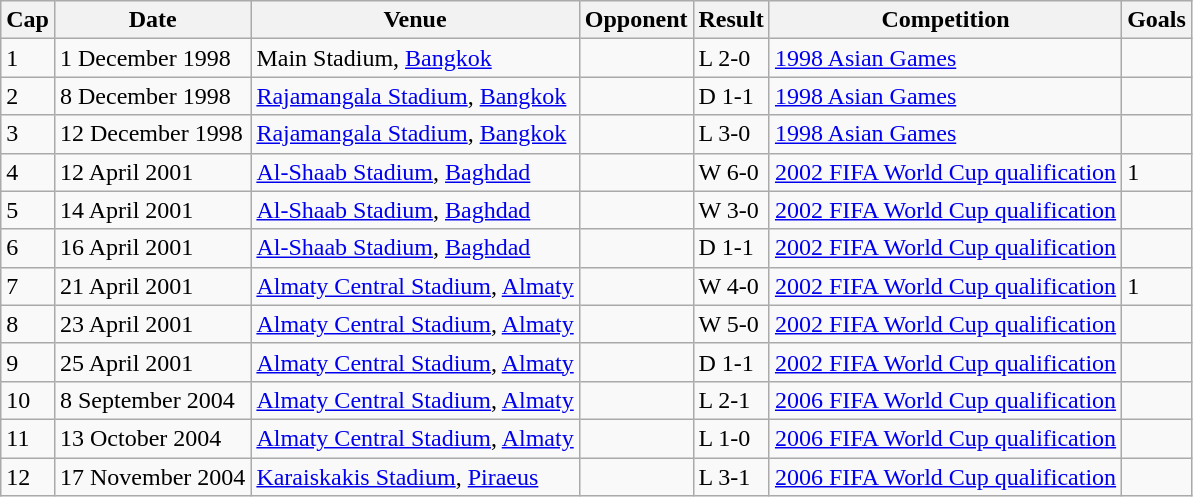<table class="wikitable">
<tr>
<th>Cap</th>
<th>Date</th>
<th>Venue</th>
<th>Opponent</th>
<th>Result</th>
<th>Competition</th>
<th>Goals</th>
</tr>
<tr>
<td>1</td>
<td>1 December 1998</td>
<td>Main Stadium, <a href='#'>Bangkok</a></td>
<td></td>
<td>L 2-0</td>
<td><a href='#'>1998 Asian Games</a></td>
<td></td>
</tr>
<tr>
<td>2</td>
<td>8 December 1998</td>
<td><a href='#'>Rajamangala Stadium</a>, <a href='#'>Bangkok</a></td>
<td></td>
<td>D 1-1</td>
<td><a href='#'>1998 Asian Games</a></td>
<td></td>
</tr>
<tr>
<td>3</td>
<td>12 December 1998</td>
<td><a href='#'>Rajamangala Stadium</a>, <a href='#'>Bangkok</a></td>
<td></td>
<td>L 3-0</td>
<td><a href='#'>1998 Asian Games</a></td>
<td></td>
</tr>
<tr>
<td>4</td>
<td>12 April 2001</td>
<td><a href='#'>Al-Shaab Stadium</a>, <a href='#'>Baghdad</a></td>
<td></td>
<td>W 6-0</td>
<td><a href='#'>2002 FIFA World Cup qualification</a></td>
<td>1 </td>
</tr>
<tr>
<td>5</td>
<td>14 April 2001</td>
<td><a href='#'>Al-Shaab Stadium</a>, <a href='#'>Baghdad</a></td>
<td></td>
<td>W 3-0</td>
<td><a href='#'>2002 FIFA World Cup qualification</a></td>
<td></td>
</tr>
<tr>
<td>6</td>
<td>16 April 2001</td>
<td><a href='#'>Al-Shaab Stadium</a>, <a href='#'>Baghdad</a></td>
<td></td>
<td>D 1-1</td>
<td><a href='#'>2002 FIFA World Cup qualification</a></td>
<td></td>
</tr>
<tr>
<td>7</td>
<td>21 April 2001</td>
<td><a href='#'>Almaty Central Stadium</a>, <a href='#'>Almaty</a></td>
<td></td>
<td>W 4-0</td>
<td><a href='#'>2002 FIFA World Cup qualification</a></td>
<td>1 </td>
</tr>
<tr>
<td>8</td>
<td>23 April 2001</td>
<td><a href='#'>Almaty Central Stadium</a>, <a href='#'>Almaty</a></td>
<td></td>
<td>W 5-0</td>
<td><a href='#'>2002 FIFA World Cup qualification</a></td>
<td></td>
</tr>
<tr>
<td>9</td>
<td>25 April 2001</td>
<td><a href='#'>Almaty Central Stadium</a>, <a href='#'>Almaty</a></td>
<td></td>
<td>D 1-1</td>
<td><a href='#'>2002 FIFA World Cup qualification</a></td>
<td></td>
</tr>
<tr>
<td>10</td>
<td>8 September 2004</td>
<td><a href='#'>Almaty Central Stadium</a>, <a href='#'>Almaty</a></td>
<td></td>
<td>L 2-1</td>
<td><a href='#'>2006 FIFA World Cup qualification</a></td>
<td></td>
</tr>
<tr>
<td>11</td>
<td>13 October 2004</td>
<td><a href='#'>Almaty Central Stadium</a>, <a href='#'>Almaty</a></td>
<td></td>
<td>L 1-0</td>
<td><a href='#'>2006 FIFA World Cup qualification</a></td>
<td></td>
</tr>
<tr>
<td>12</td>
<td>17 November 2004</td>
<td><a href='#'>Karaiskakis Stadium</a>, <a href='#'>Piraeus</a></td>
<td></td>
<td>L 3-1</td>
<td><a href='#'>2006 FIFA World Cup qualification</a></td>
<td></td>
</tr>
</table>
